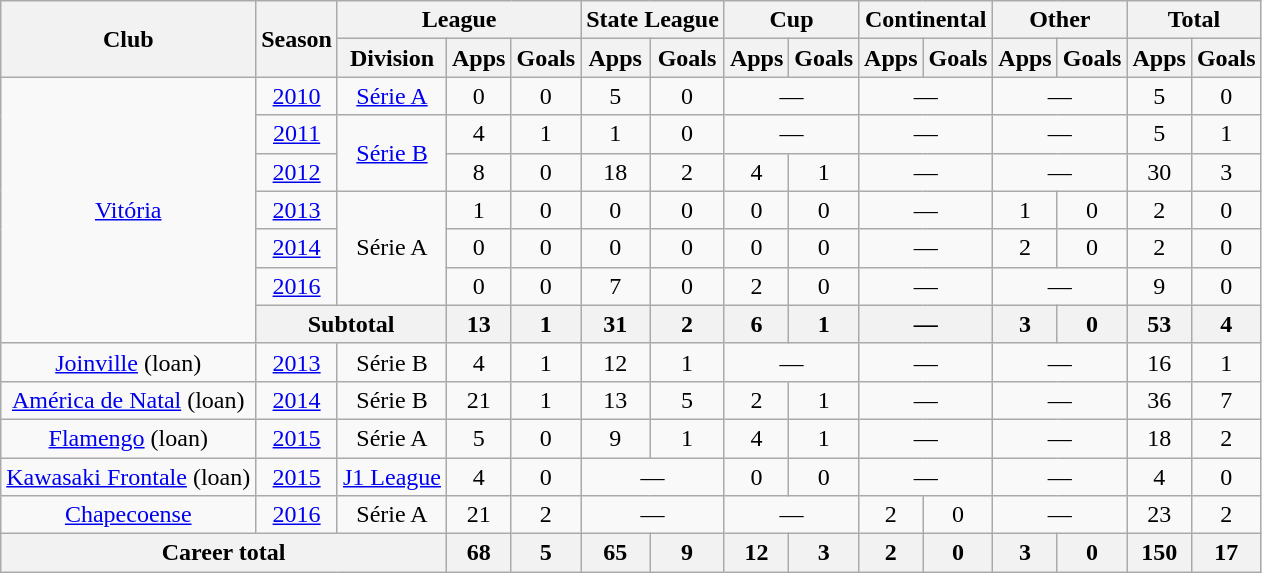<table class="wikitable" style="text-align: center;">
<tr>
<th rowspan="2">Club</th>
<th rowspan="2">Season</th>
<th colspan="3">League</th>
<th colspan="2">State League</th>
<th colspan="2">Cup</th>
<th colspan="2">Continental</th>
<th colspan="2">Other</th>
<th colspan="2">Total</th>
</tr>
<tr>
<th>Division</th>
<th>Apps</th>
<th>Goals</th>
<th>Apps</th>
<th>Goals</th>
<th>Apps</th>
<th>Goals</th>
<th>Apps</th>
<th>Goals</th>
<th>Apps</th>
<th>Goals</th>
<th>Apps</th>
<th>Goals</th>
</tr>
<tr>
<td rowspan="7" valign="center"><a href='#'>Vitória</a></td>
<td><a href='#'>2010</a></td>
<td><a href='#'>Série A</a></td>
<td>0</td>
<td>0</td>
<td>5</td>
<td>0</td>
<td colspan="2">—</td>
<td colspan="2">—</td>
<td colspan="2">—</td>
<td>5</td>
<td>0</td>
</tr>
<tr>
<td><a href='#'>2011</a></td>
<td rowspan="2"><a href='#'>Série B</a></td>
<td>4</td>
<td>1</td>
<td>1</td>
<td>0</td>
<td colspan="2">—</td>
<td colspan="2">—</td>
<td colspan="2">—</td>
<td>5</td>
<td>1</td>
</tr>
<tr>
<td><a href='#'>2012</a></td>
<td>8</td>
<td>0</td>
<td>18</td>
<td>2</td>
<td>4</td>
<td>1</td>
<td colspan="2">—</td>
<td colspan="2">—</td>
<td>30</td>
<td>3</td>
</tr>
<tr>
<td><a href='#'>2013</a></td>
<td rowspan="3">Série A</td>
<td>1</td>
<td>0</td>
<td>0</td>
<td>0</td>
<td>0</td>
<td>0</td>
<td colspan="2">—</td>
<td>1</td>
<td>0</td>
<td>2</td>
<td>0</td>
</tr>
<tr>
<td><a href='#'>2014</a></td>
<td>0</td>
<td>0</td>
<td>0</td>
<td>0</td>
<td>0</td>
<td>0</td>
<td colspan="2">—</td>
<td>2</td>
<td>0</td>
<td>2</td>
<td>0</td>
</tr>
<tr>
<td><a href='#'>2016</a></td>
<td>0</td>
<td>0</td>
<td>7</td>
<td>0</td>
<td>2</td>
<td>0</td>
<td colspan="2">—</td>
<td colspan="2">—</td>
<td>9</td>
<td>0</td>
</tr>
<tr>
<th colspan="2">Subtotal</th>
<th>13</th>
<th>1</th>
<th>31</th>
<th>2</th>
<th>6</th>
<th>1</th>
<th colspan="2">—</th>
<th>3</th>
<th>0</th>
<th>53</th>
<th>4</th>
</tr>
<tr>
<td valign="center"><a href='#'>Joinville</a> (loan)</td>
<td><a href='#'>2013</a></td>
<td>Série B</td>
<td>4</td>
<td>1</td>
<td>12</td>
<td>1</td>
<td colspan="2">—</td>
<td colspan="2">—</td>
<td colspan="2">—</td>
<td>16</td>
<td>1</td>
</tr>
<tr>
<td valign="center"><a href='#'>América de Natal</a> (loan)</td>
<td><a href='#'>2014</a></td>
<td>Série B</td>
<td>21</td>
<td>1</td>
<td>13</td>
<td>5</td>
<td>2</td>
<td>1</td>
<td colspan="2">—</td>
<td colspan="2">—</td>
<td>36</td>
<td>7</td>
</tr>
<tr>
<td valign="center"><a href='#'>Flamengo</a> (loan)</td>
<td><a href='#'>2015</a></td>
<td>Série A</td>
<td>5</td>
<td>0</td>
<td>9</td>
<td>1</td>
<td>4</td>
<td>1</td>
<td colspan="2">—</td>
<td colspan="2">—</td>
<td>18</td>
<td>2</td>
</tr>
<tr>
<td valign="center"><a href='#'>Kawasaki Frontale</a> (loan)</td>
<td><a href='#'>2015</a></td>
<td><a href='#'>J1 League</a></td>
<td>4</td>
<td>0</td>
<td colspan="2">—</td>
<td>0</td>
<td>0</td>
<td colspan="2">—</td>
<td colspan="2">—</td>
<td>4</td>
<td>0</td>
</tr>
<tr>
<td valign="center"><a href='#'>Chapecoense</a></td>
<td><a href='#'>2016</a></td>
<td>Série A</td>
<td>21</td>
<td>2</td>
<td colspan="2">—</td>
<td colspan="2">—</td>
<td>2</td>
<td>0</td>
<td colspan="2">—</td>
<td>23</td>
<td>2</td>
</tr>
<tr>
<th colspan="3"><strong>Career total</strong></th>
<th>68</th>
<th>5</th>
<th>65</th>
<th>9</th>
<th>12</th>
<th>3</th>
<th>2</th>
<th>0</th>
<th>3</th>
<th>0</th>
<th>150</th>
<th>17</th>
</tr>
</table>
